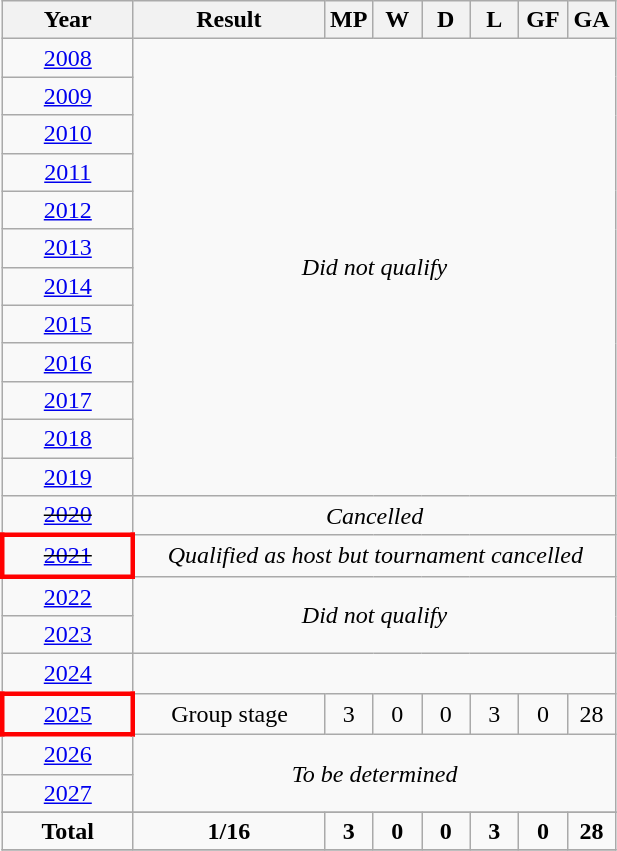<table class="wikitable" style="text-align: center;">
<tr>
<th width=80>Year</th>
<th width=120>Result</th>
<th width=25>MP</th>
<th width=25>W</th>
<th width=25>D</th>
<th width=25>L</th>
<th width=25>GF</th>
<th width=25>GA</th>
</tr>
<tr>
<td> <a href='#'>2008</a></td>
<td colspan=8 rowspan=12><em>Did not qualify</em></td>
</tr>
<tr>
<td> <a href='#'>2009</a></td>
</tr>
<tr>
<td> <a href='#'>2010</a></td>
</tr>
<tr>
<td> <a href='#'>2011</a></td>
</tr>
<tr>
<td> <a href='#'>2012</a></td>
</tr>
<tr>
<td> <a href='#'>2013</a></td>
</tr>
<tr>
<td> <a href='#'>2014</a></td>
</tr>
<tr>
<td> <a href='#'>2015</a></td>
</tr>
<tr>
<td> <a href='#'>2016</a></td>
</tr>
<tr>
<td> <a href='#'>2017</a></td>
</tr>
<tr>
<td> <a href='#'>2018</a></td>
</tr>
<tr>
<td> <a href='#'>2019</a></td>
</tr>
<tr>
<td> <s><a href='#'>2020</a></s></td>
<td colspan=8><em>Cancelled</em></td>
</tr>
<tr>
<td style="border:3px solid red"> <s><a href='#'>2021</a></s></td>
<td colspan=8><em>Qualified as host but tournament cancelled</em></td>
</tr>
<tr>
<td> <a href='#'>2022</a></td>
<td rowspan=2 colspan=8 rowspan=3><em>Did not qualify</em></td>
</tr>
<tr>
<td> <a href='#'>2023</a></td>
</tr>
<tr>
<td> <a href='#'>2024</a></td>
</tr>
<tr>
<td style="border: 3px solid red"> <a href='#'>2025</a></td>
<td>Group stage</td>
<td>3</td>
<td>0</td>
<td>0</td>
<td>3</td>
<td>0</td>
<td>28</td>
</tr>
<tr>
<td> <a href='#'>2026</a></td>
<td colspan=8 rowspan=2><em>To be determined</em></td>
</tr>
<tr>
<td> <a href='#'>2027</a></td>
</tr>
<tr>
</tr>
<tr>
<td><strong>Total</strong></td>
<td><strong>1/16</strong></td>
<td><strong>3</strong></td>
<td><strong>0</strong></td>
<td><strong>0</strong></td>
<td><strong>3</strong></td>
<td><strong>0</strong></td>
<td><strong>28</strong></td>
</tr>
<tr>
</tr>
</table>
